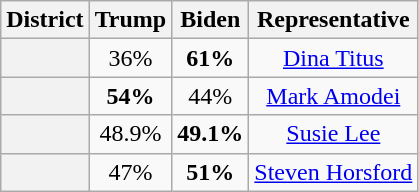<table class=wikitable>
<tr>
<th>District</th>
<th>Trump</th>
<th>Biden</th>
<th>Representative</th>
</tr>
<tr align=center>
<th></th>
<td>36%</td>
<td><strong>61%</strong></td>
<td><a href='#'>Dina Titus</a></td>
</tr>
<tr align=center>
<th></th>
<td><strong>54%</strong></td>
<td>44%</td>
<td><a href='#'>Mark Amodei</a></td>
</tr>
<tr align=center>
<th></th>
<td>48.9%</td>
<td><strong>49.1%</strong></td>
<td><a href='#'>Susie Lee</a></td>
</tr>
<tr align=center>
<th></th>
<td>47%</td>
<td><strong>51%</strong></td>
<td><a href='#'>Steven Horsford</a></td>
</tr>
</table>
